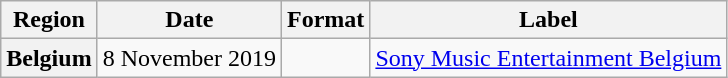<table class="wikitable plainrowheaders" style="text-align:center">
<tr>
<th>Region</th>
<th>Date</th>
<th>Format</th>
<th>Label</th>
</tr>
<tr>
<th scope="row">Belgium</th>
<td>8 November 2019</td>
<td></td>
<td><a href='#'>Sony Music Entertainment Belgium</a></td>
</tr>
</table>
